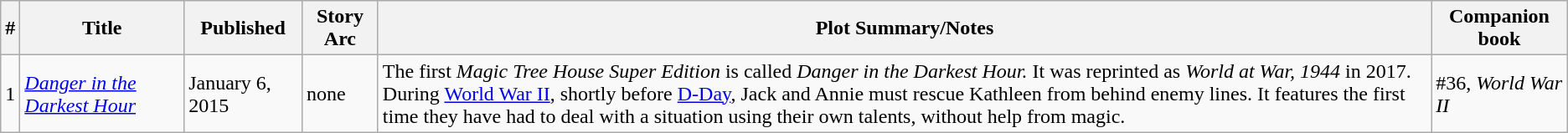<table class="wikitable">
<tr>
<th>#</th>
<th>Title</th>
<th>Published</th>
<th>Story Arc</th>
<th>Plot Summary/Notes</th>
<th>Companion book</th>
</tr>
<tr>
<td>1</td>
<td><em><a href='#'>Danger in the Darkest Hour</a></em></td>
<td>January 6, 2015</td>
<td>none</td>
<td>The first <em>Magic Tree House Super Edition</em> is called <em>Danger in the Darkest Hour.</em>   It was reprinted as <em>World at War, 1944</em> in 2017.<br>During <a href='#'>World War II</a>, shortly before <a href='#'>D-Day</a>, Jack and Annie must rescue Kathleen from behind enemy lines. It features the first time they have had to deal with a situation using their own talents, without help from magic.</td>
<td>#36, <em>World War II</em></td>
</tr>
</table>
